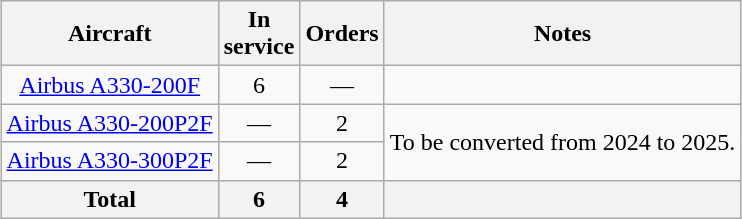<table class="wikitable" style="margin:0.5em auto; text-align:center">
<tr>
<th>Aircraft</th>
<th>In <br> service</th>
<th>Orders</th>
<th>Notes</th>
</tr>
<tr>
<td><a href='#'>Airbus A330-200F</a></td>
<td>6</td>
<td>—</td>
<td></td>
</tr>
<tr>
<td><a href='#'>Airbus A330-200P2F</a></td>
<td>—</td>
<td>2</td>
<td rowspan=2>To be converted from 2024 to 2025.</td>
</tr>
<tr>
<td><a href='#'>Airbus A330-300P2F</a></td>
<td>—</td>
<td>2</td>
</tr>
<tr>
<th>Total</th>
<th>6</th>
<th>4</th>
<th></th>
</tr>
</table>
